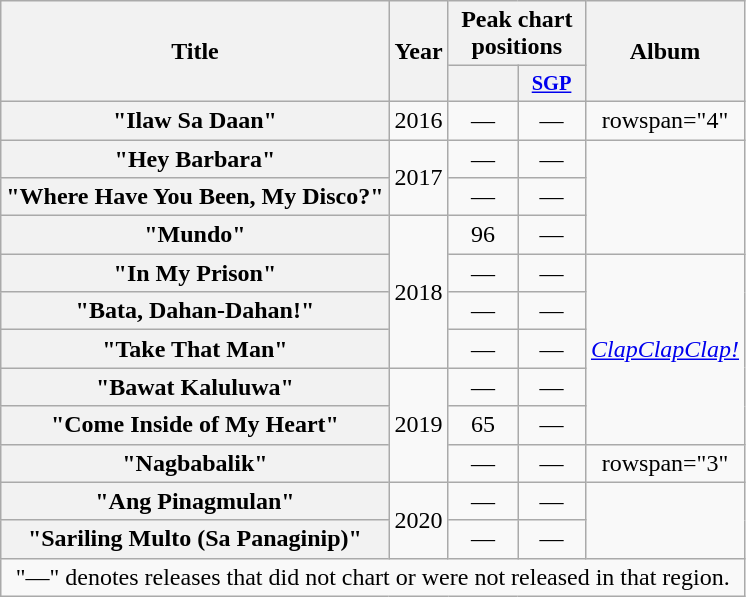<table class="wikitable plainrowheaders" style="text-align:center">
<tr>
<th scope="col" rowspan="2">Title</th>
<th scope="col" rowspan="2">Year</th>
<th scope="col" colspan="2">Peak chart positions</th>
<th scope="col" rowspan="2">Album</th>
</tr>
<tr>
<th scope="col" style="font-size:90%; width:2.75em"><a href='#'></a><br></th>
<th scope="col" style="font-size:85%; width:2.85em"><a href='#'>SGP</a></th>
</tr>
<tr>
<th scope="row">"Ilaw Sa Daan"</th>
<td align="center">2016</td>
<td>—</td>
<td>—</td>
<td>rowspan="4" </td>
</tr>
<tr>
<th scope="row">"Hey Barbara"</th>
<td align="center" rowspan="2">2017</td>
<td>—</td>
<td>—</td>
</tr>
<tr>
<th scope="row">"Where Have You Been, My Disco?"</th>
<td>—</td>
<td>—</td>
</tr>
<tr>
<th scope="row">"Mundo"</th>
<td align="center" rowspan="4">2018</td>
<td>96</td>
<td>—</td>
</tr>
<tr>
<th scope="row">"In My Prison"</th>
<td>—</td>
<td>—</td>
<td rowspan="5"><em><a href='#'>ClapClapClap!</a></em></td>
</tr>
<tr>
<th scope="row">"Bata, Dahan-Dahan!"</th>
<td>—</td>
<td>—</td>
</tr>
<tr>
<th scope="row">"Take That Man"</th>
<td>—</td>
<td>—</td>
</tr>
<tr>
<th scope="row">"Bawat Kaluluwa"</th>
<td align="center" rowspan="3">2019</td>
<td>—</td>
<td>—</td>
</tr>
<tr>
<th scope="row">"Come Inside of My Heart"</th>
<td>65</td>
<td>—</td>
</tr>
<tr>
<th scope="row">"Nagbabalik"<br></th>
<td>—</td>
<td>—</td>
<td>rowspan="3" </td>
</tr>
<tr>
<th scope="row">"Ang Pinagmulan"</th>
<td align="center" rowspan="2">2020</td>
<td>—</td>
<td>—</td>
</tr>
<tr>
<th scope="row">"Sariling Multo (Sa Panaginip)"</th>
<td>—</td>
<td>—</td>
</tr>
<tr>
<td colspan="5">"—" denotes releases that did not chart or were not released in that region.</td>
</tr>
</table>
